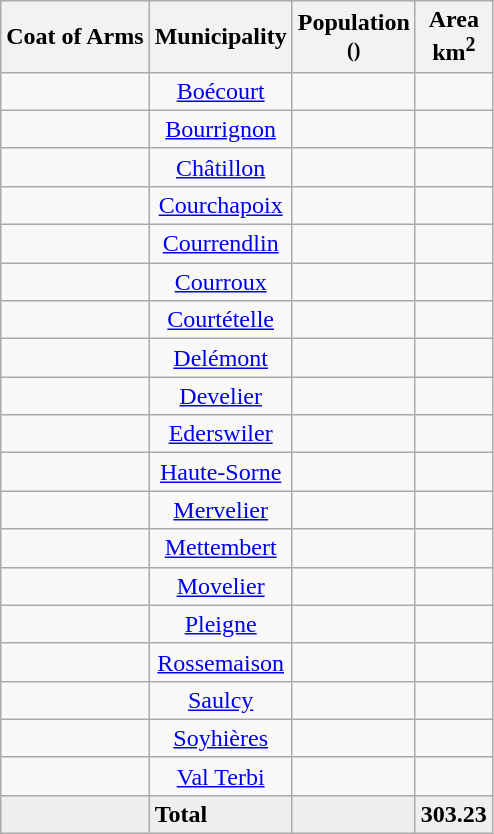<table class="wikitable">
<tr>
<th>Coat of Arms</th>
<th>Municipality</th>
<th>Population<br><small>()</small></th>
<th>Area <br>km<sup>2</sup><small> </small></th>
</tr>
<tr>
<td align="center"></td>
<td align="center"><a href='#'>Boécourt</a></td>
<td align="center"></td>
<td align="center"></td>
</tr>
<tr>
<td align="center"></td>
<td align="center"><a href='#'>Bourrignon</a></td>
<td align="center"></td>
<td align="center"></td>
</tr>
<tr>
<td align="center"></td>
<td align="center"><a href='#'>Châtillon</a></td>
<td align="center"></td>
<td align="center"></td>
</tr>
<tr>
<td align="center"></td>
<td align="center"><a href='#'>Courchapoix</a></td>
<td align="center"></td>
<td align="center"></td>
</tr>
<tr>
<td align="center"></td>
<td align="center"><a href='#'>Courrendlin</a></td>
<td align="center"></td>
<td align="center"></td>
</tr>
<tr>
<td align="center"></td>
<td align="center"><a href='#'>Courroux</a></td>
<td align="center"></td>
<td align="center"></td>
</tr>
<tr>
<td align="center"></td>
<td align="center"><a href='#'>Courtételle</a></td>
<td align="center"></td>
<td align="center"></td>
</tr>
<tr>
<td align="center"></td>
<td align="center"><a href='#'>Delémont</a></td>
<td align="center"></td>
<td align="center"></td>
</tr>
<tr>
<td align="center"></td>
<td align="center"><a href='#'>Develier</a></td>
<td align="center"></td>
<td align="center"></td>
</tr>
<tr>
<td align="center"></td>
<td align="center"><a href='#'>Ederswiler</a></td>
<td align="center"></td>
<td align="center"></td>
</tr>
<tr>
<td align="center"></td>
<td align="center"><a href='#'>Haute-Sorne</a></td>
<td align="center"></td>
<td align="center"></td>
</tr>
<tr>
<td align="center"></td>
<td align="center"><a href='#'>Mervelier</a></td>
<td align="center"></td>
<td align="center"></td>
</tr>
<tr>
<td align="center"></td>
<td align="center"><a href='#'>Mettembert</a></td>
<td align="center"></td>
<td align="center"></td>
</tr>
<tr>
<td align="center"></td>
<td align="center"><a href='#'>Movelier</a></td>
<td align="center"></td>
<td align="center"></td>
</tr>
<tr>
<td align="center"></td>
<td align="center"><a href='#'>Pleigne</a></td>
<td align="center"></td>
<td align="center"></td>
</tr>
<tr>
<td align="center"></td>
<td align="center"><a href='#'>Rossemaison</a></td>
<td align="center"></td>
<td align="center"></td>
</tr>
<tr>
<td align="center"></td>
<td align="center"><a href='#'>Saulcy</a></td>
<td align="center"></td>
<td align="center"></td>
</tr>
<tr>
<td align="center"></td>
<td align="center"><a href='#'>Soyhières</a></td>
<td align="center"></td>
<td align="center"></td>
</tr>
<tr>
<td align="center"></td>
<td align="center"><a href='#'>Val Terbi</a></td>
<td align="center"></td>
<td align="center"></td>
</tr>
<tr>
<td bgcolor="#EFEFEF"></td>
<td bgcolor="#EFEFEF"><strong>Total</strong></td>
<td bgcolor="#EFEFEF" align="center"></td>
<td bgcolor="#EFEFEF" align="center"><strong>303.23</strong></td>
</tr>
</table>
